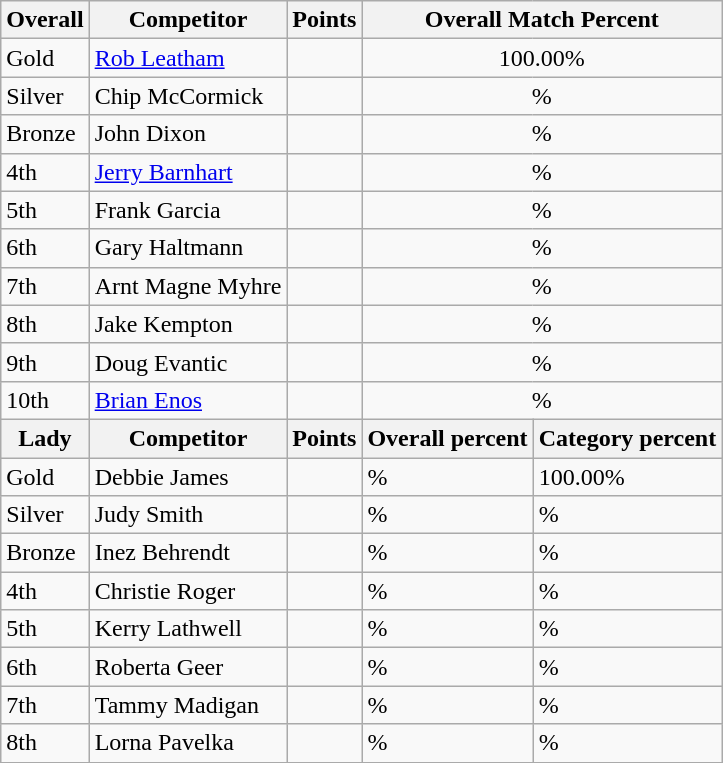<table class="wikitable sortable" style="text-align: left;">
<tr>
<th>Overall</th>
<th>Competitor</th>
<th>Points</th>
<th colspan="2">Overall Match Percent</th>
</tr>
<tr>
<td> Gold</td>
<td> <a href='#'>Rob Leatham</a></td>
<td></td>
<td colspan="2" style="text-align: center;">100.00%</td>
</tr>
<tr>
<td> Silver</td>
<td> Chip McCormick</td>
<td></td>
<td colspan="2" style="text-align: center;">%</td>
</tr>
<tr>
<td> Bronze</td>
<td> John Dixon</td>
<td></td>
<td colspan="2" style="text-align: center;">%</td>
</tr>
<tr>
<td>4th</td>
<td> <a href='#'>Jerry Barnhart</a></td>
<td></td>
<td colspan="2" style="text-align: center;">%</td>
</tr>
<tr>
<td>5th</td>
<td> Frank Garcia</td>
<td></td>
<td colspan="2" style="text-align: center;">%</td>
</tr>
<tr>
<td>6th</td>
<td> Gary Haltmann</td>
<td></td>
<td colspan="2" style="text-align: center;">%</td>
</tr>
<tr>
<td>7th</td>
<td> Arnt Magne Myhre</td>
<td></td>
<td colspan="2" style="text-align: center;">%</td>
</tr>
<tr>
<td>8th</td>
<td> Jake Kempton</td>
<td></td>
<td colspan="2" style="text-align: center;">%</td>
</tr>
<tr>
<td>9th</td>
<td> Doug Evantic</td>
<td></td>
<td colspan="2" style="text-align: center;">%</td>
</tr>
<tr>
<td>10th</td>
<td> <a href='#'>Brian Enos</a></td>
<td></td>
<td colspan="2" style="text-align: center;">%</td>
</tr>
<tr>
<th>Lady</th>
<th>Competitor</th>
<th>Points</th>
<th>Overall percent</th>
<th>Category percent</th>
</tr>
<tr>
<td> Gold</td>
<td> Debbie James</td>
<td></td>
<td>%</td>
<td>100.00%</td>
</tr>
<tr>
<td> Silver</td>
<td> Judy Smith</td>
<td></td>
<td>%</td>
<td>%</td>
</tr>
<tr>
<td> Bronze</td>
<td> Inez Behrendt</td>
<td></td>
<td>%</td>
<td>%</td>
</tr>
<tr>
<td>4th</td>
<td> Christie Roger</td>
<td></td>
<td>%</td>
<td>%</td>
</tr>
<tr>
<td>5th</td>
<td> Kerry Lathwell</td>
<td></td>
<td>%</td>
<td>%</td>
</tr>
<tr>
<td>6th</td>
<td> Roberta Geer</td>
<td></td>
<td>%</td>
<td>%</td>
</tr>
<tr>
<td>7th</td>
<td> Tammy Madigan</td>
<td></td>
<td>%</td>
<td>%</td>
</tr>
<tr>
<td>8th</td>
<td> Lorna Pavelka</td>
<td></td>
<td>%</td>
<td>%</td>
</tr>
<tr>
</tr>
</table>
